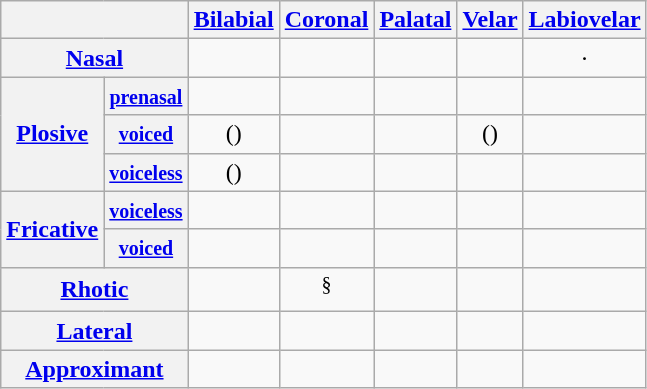<table class="wikitable" style="text-align:center;">
<tr>
<th colspan="2"></th>
<th><a href='#'>Bilabial</a></th>
<th><a href='#'>Coronal</a></th>
<th><a href='#'>Palatal</a></th>
<th><a href='#'>Velar</a></th>
<th><a href='#'>Labiovelar</a></th>
</tr>
<tr>
<th colspan="2"><a href='#'>Nasal</a></th>
<td></td>
<td></td>
<td></td>
<td></td>
<td> · </td>
</tr>
<tr>
<th rowspan="3"><a href='#'>Plosive</a></th>
<th><small><a href='#'>prenasal</a></small></th>
<td></td>
<td></td>
<td></td>
<td></td>
<td></td>
</tr>
<tr>
<th><small><a href='#'>voiced</a></small></th>
<td>()</td>
<td></td>
<td></td>
<td>()</td>
<td></td>
</tr>
<tr>
<th><small><a href='#'>voiceless</a></small></th>
<td>()</td>
<td></td>
<td></td>
<td></td>
<td></td>
</tr>
<tr>
<th rowspan="2"><a href='#'>Fricative</a></th>
<th><small><a href='#'>voiceless</a></small></th>
<td></td>
<td></td>
<td></td>
<td></td>
<td></td>
</tr>
<tr>
<th><small><a href='#'>voiced</a></small></th>
<td></td>
<td></td>
<td></td>
<td></td>
<td></td>
</tr>
<tr>
<th colspan="2"><a href='#'>Rhotic</a></th>
<td></td>
<td><sup>§</sup></td>
<td></td>
<td></td>
<td></td>
</tr>
<tr>
<th colspan="2"><a href='#'>Lateral</a></th>
<td></td>
<td></td>
<td></td>
<td></td>
<td></td>
</tr>
<tr>
<th colspan="2"><a href='#'>Approximant</a></th>
<td></td>
<td></td>
<td></td>
<td></td>
<td></td>
</tr>
</table>
